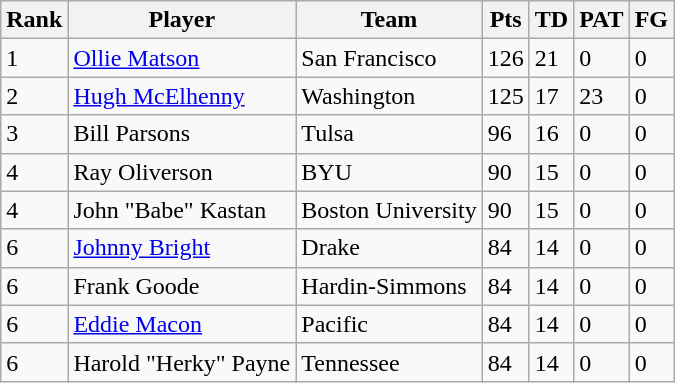<table class="wikitable sortable">
<tr>
<th>Rank</th>
<th>Player</th>
<th>Team</th>
<th>Pts</th>
<th>TD</th>
<th>PAT</th>
<th>FG</th>
</tr>
<tr>
<td>1</td>
<td><a href='#'>Ollie Matson</a></td>
<td>San Francisco</td>
<td>126</td>
<td>21</td>
<td>0</td>
<td>0</td>
</tr>
<tr>
<td>2</td>
<td><a href='#'>Hugh McElhenny</a></td>
<td>Washington</td>
<td>125</td>
<td>17</td>
<td>23</td>
<td>0</td>
</tr>
<tr>
<td>3</td>
<td>Bill Parsons</td>
<td>Tulsa</td>
<td>96</td>
<td>16</td>
<td>0</td>
<td>0</td>
</tr>
<tr>
<td>4</td>
<td>Ray Oliverson</td>
<td>BYU</td>
<td>90</td>
<td>15</td>
<td>0</td>
<td>0</td>
</tr>
<tr>
<td>4</td>
<td>John "Babe" Kastan</td>
<td>Boston University</td>
<td>90</td>
<td>15</td>
<td>0</td>
<td>0</td>
</tr>
<tr>
<td>6</td>
<td><a href='#'>Johnny Bright</a></td>
<td>Drake</td>
<td>84</td>
<td>14</td>
<td>0</td>
<td>0</td>
</tr>
<tr>
<td>6</td>
<td>Frank Goode</td>
<td>Hardin-Simmons</td>
<td>84</td>
<td>14</td>
<td>0</td>
<td>0</td>
</tr>
<tr>
<td>6</td>
<td><a href='#'>Eddie Macon</a></td>
<td>Pacific</td>
<td>84</td>
<td>14</td>
<td>0</td>
<td>0</td>
</tr>
<tr>
<td>6</td>
<td>Harold "Herky" Payne</td>
<td>Tennessee</td>
<td>84</td>
<td>14</td>
<td>0</td>
<td>0</td>
</tr>
</table>
